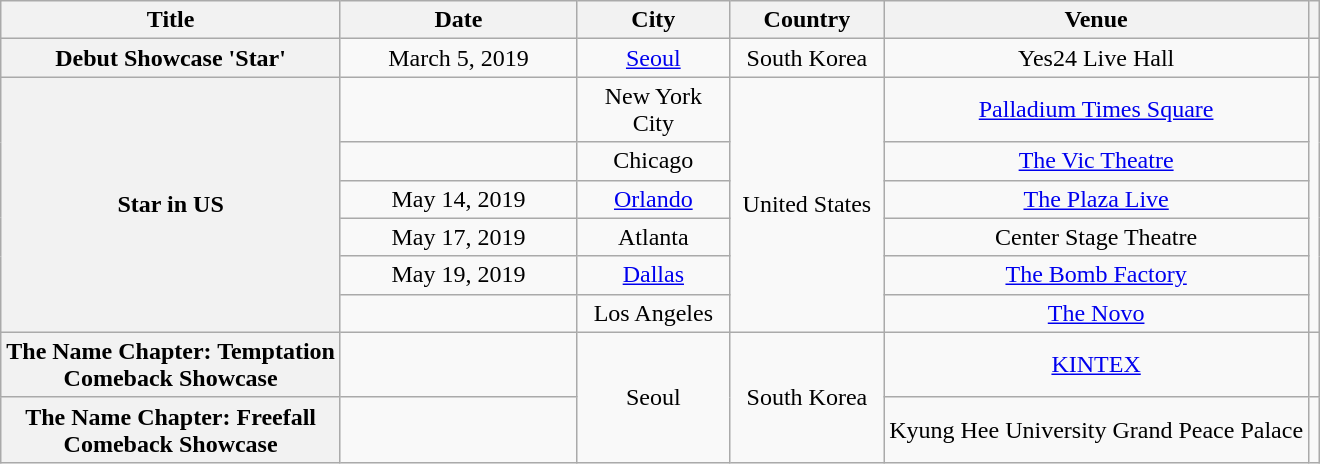<table class="wikitable plainrowheaders" style="text-align:center;">
<tr>
<th scope="col">Title</th>
<th scope="col" width="150">Date</th>
<th scope="col" width="95">City</th>
<th scope="col" width="95">Country</th>
<th scope="col">Venue</th>
<th scope="col" class="unsortable"></th>
</tr>
<tr>
<th scope="row">Debut Showcase 'Star'</th>
<td>March 5, 2019</td>
<td><a href='#'>Seoul</a></td>
<td>South Korea</td>
<td>Yes24 Live Hall</td>
<td></td>
</tr>
<tr>
<th rowspan="6" scope="row">Star in US</th>
<td></td>
<td>New York City</td>
<td rowspan="6">United States</td>
<td><a href='#'>Palladium Times Square</a></td>
<td rowspan="6"></td>
</tr>
<tr>
<td></td>
<td>Chicago</td>
<td><a href='#'>The Vic Theatre</a></td>
</tr>
<tr>
<td>May 14, 2019</td>
<td><a href='#'>Orlando</a></td>
<td><a href='#'>The Plaza Live</a></td>
</tr>
<tr>
<td>May 17, 2019</td>
<td>Atlanta</td>
<td>Center Stage Theatre</td>
</tr>
<tr>
<td>May 19, 2019</td>
<td><a href='#'>Dallas</a></td>
<td><a href='#'>The Bomb Factory</a></td>
</tr>
<tr>
<td></td>
<td>Los Angeles</td>
<td><a href='#'>The Novo</a></td>
</tr>
<tr>
<th scope="row">The Name Chapter: Temptation <br>Comeback Showcase</th>
<td></td>
<td rowspan="2">Seoul</td>
<td rowspan="2">South Korea</td>
<td><a href='#'>KINTEX</a></td>
<td></td>
</tr>
<tr>
<th scope="row">The Name Chapter: Freefall <br>Comeback Showcase</th>
<td></td>
<td>Kyung Hee University Grand Peace Palace</td>
<td></td>
</tr>
</table>
